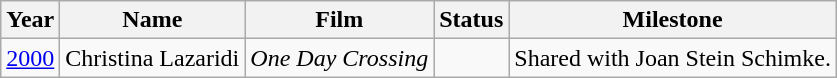<table class="wikitable">
<tr>
<th>Year</th>
<th>Name</th>
<th>Film</th>
<th>Status</th>
<th>Milestone</th>
</tr>
<tr>
<td><a href='#'>2000</a></td>
<td>Christina Lazaridi</td>
<td><em>One Day Crossing</em></td>
<td></td>
<td>Shared with Joan Stein Schimke.</td>
</tr>
</table>
